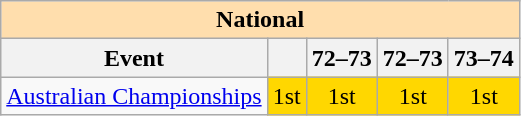<table class="wikitable" style="text-align:center">
<tr>
<th style="background-color: #ffdead; " colspan=5 align=center>National</th>
</tr>
<tr>
<th>Event</th>
<th></th>
<th>72–73</th>
<th>72–73</th>
<th>73–74</th>
</tr>
<tr>
<td align=left><a href='#'>Australian Championships</a></td>
<td bgcolor=gold>1st</td>
<td bgcolor=gold>1st</td>
<td bgcolor=gold>1st</td>
<td bgcolor=gold>1st</td>
</tr>
</table>
